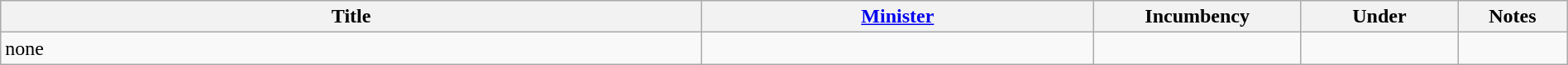<table class="wikitable" style="width:100%;">
<tr>
<th>Title</th>
<th style="width:25%;"><a href='#'>Minister</a></th>
<th style="width:160px;">Incumbency</th>
<th style="width:10%;">Under</th>
<th style="width:7%;">Notes</th>
</tr>
<tr>
<td>none</td>
<td></td>
<td></td>
<td></td>
<td></td>
</tr>
</table>
